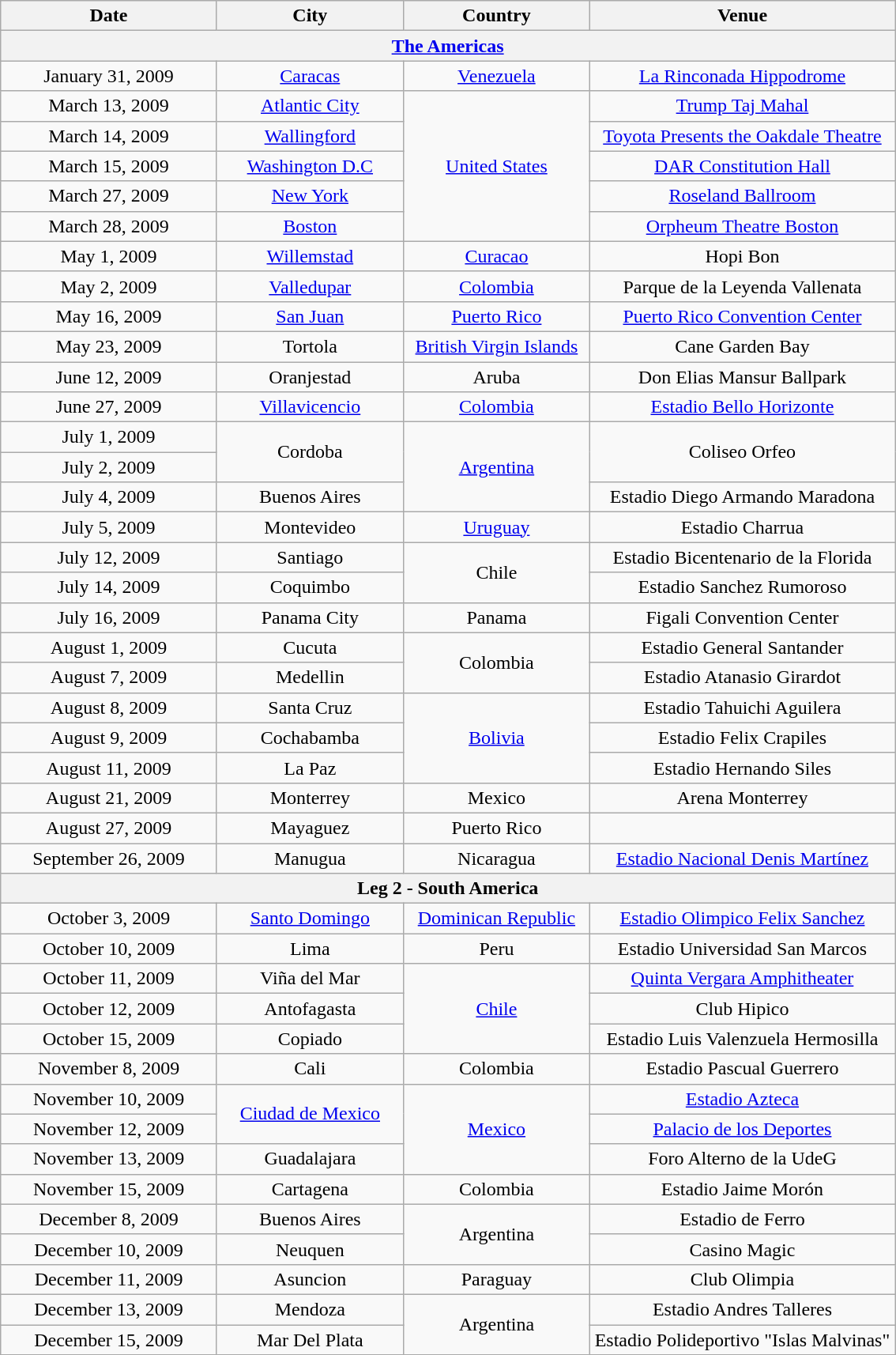<table class="wikitable" style="text-align:center;">
<tr>
<th style="width:175px;">Date</th>
<th style="width:150px;">City</th>
<th style="width:150px;">Country</th>
<th style="width:250px;">Venue</th>
</tr>
<tr>
<th colspan="4"><a href='#'>The Americas</a></th>
</tr>
<tr>
<td>January 31, 2009</td>
<td><a href='#'>Caracas</a></td>
<td><a href='#'>Venezuela</a></td>
<td><a href='#'>La Rinconada Hippodrome</a></td>
</tr>
<tr>
<td>March 13, 2009</td>
<td><a href='#'>Atlantic City</a></td>
<td rowspan="5"><a href='#'>United States</a></td>
<td><a href='#'>Trump Taj Mahal</a></td>
</tr>
<tr>
<td>March 14, 2009</td>
<td><a href='#'>Wallingford</a></td>
<td><a href='#'>Toyota Presents the Oakdale Theatre</a></td>
</tr>
<tr>
<td>March 15, 2009</td>
<td><a href='#'>Washington D.C</a></td>
<td><a href='#'>DAR Constitution Hall</a></td>
</tr>
<tr>
<td>March 27, 2009</td>
<td><a href='#'>New York</a></td>
<td><a href='#'>Roseland Ballroom</a></td>
</tr>
<tr>
<td>March 28, 2009</td>
<td><a href='#'>Boston</a></td>
<td><a href='#'>Orpheum Theatre Boston</a></td>
</tr>
<tr>
<td>May 1, 2009</td>
<td><a href='#'>Willemstad</a></td>
<td><a href='#'>Curacao</a></td>
<td>Hopi Bon</td>
</tr>
<tr>
<td>May 2, 2009</td>
<td><a href='#'>Valledupar</a></td>
<td><a href='#'>Colombia</a></td>
<td>Parque de la Leyenda Vallenata</td>
</tr>
<tr>
<td>May 16, 2009</td>
<td><a href='#'>San Juan</a></td>
<td><a href='#'>Puerto Rico</a></td>
<td><a href='#'>Puerto Rico Convention Center</a></td>
</tr>
<tr>
<td>May 23, 2009</td>
<td>Tortola</td>
<td><a href='#'>British Virgin Islands</a></td>
<td>Cane Garden Bay</td>
</tr>
<tr>
<td>June 12, 2009</td>
<td>Oranjestad</td>
<td>Aruba</td>
<td>Don Elias Mansur Ballpark</td>
</tr>
<tr>
<td>June 27, 2009</td>
<td><a href='#'>Villavicencio</a></td>
<td><a href='#'>Colombia</a></td>
<td><a href='#'>Estadio Bello Horizonte</a></td>
</tr>
<tr>
<td>July 1, 2009</td>
<td rowspan="2">Cordoba</td>
<td rowspan="3"><a href='#'>Argentina</a></td>
<td rowspan="2">Coliseo Orfeo</td>
</tr>
<tr>
<td>July 2, 2009</td>
</tr>
<tr>
<td>July 4, 2009</td>
<td>Buenos Aires</td>
<td>Estadio Diego Armando Maradona</td>
</tr>
<tr>
<td>July 5, 2009</td>
<td>Montevideo</td>
<td><a href='#'>Uruguay</a></td>
<td>Estadio Charrua</td>
</tr>
<tr>
<td>July 12, 2009</td>
<td>Santiago</td>
<td rowspan="2">Chile</td>
<td>Estadio Bicentenario de la Florida</td>
</tr>
<tr>
<td>July 14, 2009</td>
<td>Coquimbo</td>
<td>Estadio Sanchez Rumoroso</td>
</tr>
<tr>
<td>July 16, 2009</td>
<td>Panama City</td>
<td>Panama</td>
<td>Figali Convention Center</td>
</tr>
<tr>
<td>August 1, 2009</td>
<td>Cucuta</td>
<td rowspan="2">Colombia</td>
<td>Estadio General Santander</td>
</tr>
<tr>
<td>August 7, 2009</td>
<td>Medellin</td>
<td>Estadio Atanasio Girardot</td>
</tr>
<tr>
<td>August 8, 2009</td>
<td>Santa Cruz</td>
<td rowspan="3"><a href='#'>Bolivia</a></td>
<td>Estadio Tahuichi Aguilera</td>
</tr>
<tr>
<td>August 9, 2009</td>
<td>Cochabamba</td>
<td>Estadio Felix Crapiles</td>
</tr>
<tr>
<td>August 11, 2009</td>
<td>La Paz</td>
<td>Estadio Hernando Siles</td>
</tr>
<tr>
<td>August 21, 2009</td>
<td>Monterrey</td>
<td>Mexico</td>
<td>Arena Monterrey</td>
</tr>
<tr>
<td>August 27, 2009</td>
<td>Mayaguez</td>
<td>Puerto Rico</td>
<td></td>
</tr>
<tr>
<td>September 26, 2009</td>
<td>Manugua</td>
<td>Nicaragua</td>
<td><a href='#'>Estadio Nacional Denis Martínez</a></td>
</tr>
<tr>
<th colspan="4">Leg 2 - South America </th>
</tr>
<tr>
<td>October 3, 2009</td>
<td><a href='#'>Santo Domingo</a></td>
<td><a href='#'>Dominican Republic</a></td>
<td><a href='#'>Estadio Olimpico Felix Sanchez</a></td>
</tr>
<tr>
<td>October 10, 2009</td>
<td>Lima</td>
<td>Peru</td>
<td>Estadio Universidad San Marcos</td>
</tr>
<tr>
<td>October 11, 2009</td>
<td>Viña del Mar</td>
<td rowspan="3"><a href='#'>Chile</a></td>
<td><a href='#'>Quinta Vergara Amphitheater</a></td>
</tr>
<tr>
<td>October 12, 2009</td>
<td>Antofagasta</td>
<td>Club Hipico</td>
</tr>
<tr>
<td>October 15, 2009</td>
<td>Copiado</td>
<td>Estadio Luis Valenzuela Hermosilla</td>
</tr>
<tr>
<td>November 8, 2009</td>
<td>Cali</td>
<td>Colombia</td>
<td>Estadio Pascual Guerrero</td>
</tr>
<tr>
<td>November 10, 2009</td>
<td rowspan="2"><a href='#'>Ciudad de Mexico</a></td>
<td rowspan="3"><a href='#'>Mexico</a></td>
<td><a href='#'>Estadio Azteca</a></td>
</tr>
<tr>
<td>November 12, 2009</td>
<td><a href='#'>Palacio de los Deportes</a></td>
</tr>
<tr>
<td>November 13, 2009</td>
<td>Guadalajara</td>
<td>Foro Alterno de la UdeG</td>
</tr>
<tr>
<td>November 15, 2009</td>
<td>Cartagena</td>
<td>Colombia</td>
<td>Estadio Jaime Morón</td>
</tr>
<tr>
<td>December 8, 2009</td>
<td>Buenos Aires</td>
<td rowspan="2">Argentina</td>
<td>Estadio de Ferro</td>
</tr>
<tr>
<td>December 10, 2009</td>
<td>Neuquen</td>
<td>Casino Magic</td>
</tr>
<tr>
<td>December 11, 2009</td>
<td>Asuncion</td>
<td>Paraguay</td>
<td>Club Olimpia</td>
</tr>
<tr>
<td>December 13, 2009</td>
<td>Mendoza</td>
<td rowspan="2">Argentina</td>
<td>Estadio Andres Talleres</td>
</tr>
<tr>
<td>December 15, 2009</td>
<td>Mar Del Plata</td>
<td>Estadio Polideportivo "Islas Malvinas"</td>
</tr>
<tr>
</tr>
</table>
